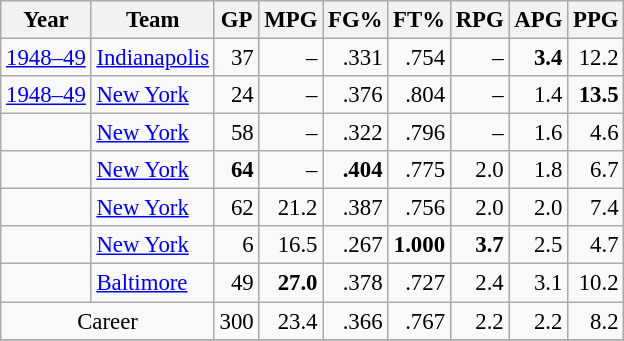<table class="wikitable sortable" style="font-size:95%; text-align:right;">
<tr>
<th>Year</th>
<th>Team</th>
<th>GP</th>
<th>MPG</th>
<th>FG%</th>
<th>FT%</th>
<th>RPG</th>
<th>APG</th>
<th>PPG</th>
</tr>
<tr>
<td style="text-align:left;"><a href='#'>1948–49</a></td>
<td style="text-align:left;"><a href='#'>Indianapolis</a></td>
<td>37</td>
<td>–</td>
<td>.331</td>
<td>.754</td>
<td>–</td>
<td><strong>3.4</strong></td>
<td>12.2</td>
</tr>
<tr>
<td style="text-align:left;"><a href='#'>1948–49</a></td>
<td style="text-align:left;"><a href='#'>New York</a></td>
<td>24</td>
<td>–</td>
<td>.376</td>
<td>.804</td>
<td>–</td>
<td>1.4</td>
<td><strong>13.5</strong></td>
</tr>
<tr>
<td style="text-align:left;"></td>
<td style="text-align:left;"><a href='#'>New York</a></td>
<td>58</td>
<td>–</td>
<td>.322</td>
<td>.796</td>
<td>–</td>
<td>1.6</td>
<td>4.6</td>
</tr>
<tr>
<td style="text-align:left;"></td>
<td style="text-align:left;"><a href='#'>New York</a></td>
<td><strong>64</strong></td>
<td>–</td>
<td><strong>.404</strong></td>
<td>.775</td>
<td>2.0</td>
<td>1.8</td>
<td>6.7</td>
</tr>
<tr>
<td style="text-align:left;"></td>
<td style="text-align:left;"><a href='#'>New York</a></td>
<td>62</td>
<td>21.2</td>
<td>.387</td>
<td>.756</td>
<td>2.0</td>
<td>2.0</td>
<td>7.4</td>
</tr>
<tr>
<td style="text-align:left;"></td>
<td style="text-align:left;"><a href='#'>New York</a></td>
<td>6</td>
<td>16.5</td>
<td>.267</td>
<td><strong>1.000</strong></td>
<td><strong>3.7</strong></td>
<td>2.5</td>
<td>4.7</td>
</tr>
<tr>
<td style="text-align:left;"></td>
<td style="text-align:left;"><a href='#'>Baltimore</a></td>
<td>49</td>
<td><strong>27.0</strong></td>
<td>.378</td>
<td>.727</td>
<td>2.4</td>
<td>3.1</td>
<td>10.2</td>
</tr>
<tr>
<td style="text-align:center;" colspan="2">Career</td>
<td>300</td>
<td>23.4</td>
<td>.366</td>
<td>.767</td>
<td>2.2</td>
<td>2.2</td>
<td>8.2</td>
</tr>
<tr>
</tr>
</table>
